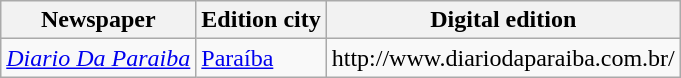<table class="wikitable sortable">
<tr style="text-align:center">
<th>Newspaper</th>
<th>Edition city</th>
<th>Digital edition</th>
</tr>
<tr>
<td><em><a href='#'>Diario Da Paraiba</a></em></td>
<td><a href='#'>Paraíba</a></td>
<td>http://www.diariodaparaiba.com.br/</td>
</tr>
</table>
